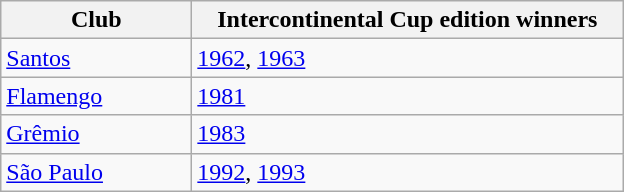<table class=wikitable>
<tr>
<th width=120>Club</th>
<th width=280>Intercontinental Cup edition winners</th>
</tr>
<tr>
<td><a href='#'>Santos</a></td>
<td><a href='#'>1962</a>, <a href='#'>1963</a></td>
</tr>
<tr>
<td><a href='#'>Flamengo</a></td>
<td><a href='#'>1981</a></td>
</tr>
<tr>
<td><a href='#'>Grêmio</a></td>
<td><a href='#'>1983</a></td>
</tr>
<tr>
<td><a href='#'>São Paulo</a></td>
<td><a href='#'>1992</a>, <a href='#'>1993</a></td>
</tr>
</table>
